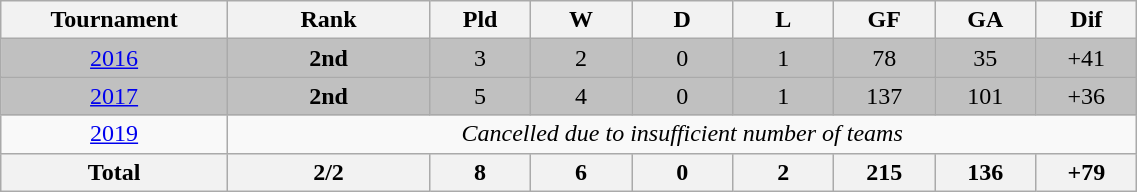<table class="wikitable sortable" width=60% style="text-align:center">
<tr>
<th width=10%>Tournament</th>
<th width=10%>Rank</th>
<th width=5%>Pld</th>
<th width=5%>W</th>
<th width=5%>D</th>
<th width=5%>L</th>
<th width=5%>GF</th>
<th width=5%>GA</th>
<th width=5%>Dif</th>
</tr>
<tr bgcolor=silver>
<td style="text-align:center;"> <a href='#'>2016</a></td>
<td><strong>2nd</strong></td>
<td>3</td>
<td>2</td>
<td>0</td>
<td>1</td>
<td>78</td>
<td>35</td>
<td>+41</td>
</tr>
<tr bgcolor=silver>
<td style="text-align:center;"> <a href='#'>2017</a></td>
<td><strong>2nd</strong></td>
<td>5</td>
<td>4</td>
<td>0</td>
<td>1</td>
<td>137</td>
<td>101</td>
<td>+36</td>
</tr>
<tr>
<td style="text-align:center;"> <a href='#'>2019</a></td>
<td colspan=10><em>Cancelled due to insufficient number of teams</em></td>
</tr>
<tr>
<th align=center>Total</th>
<th>2/2</th>
<th>8</th>
<th>6</th>
<th>0</th>
<th>2</th>
<th>215</th>
<th>136</th>
<th>+79</th>
</tr>
</table>
